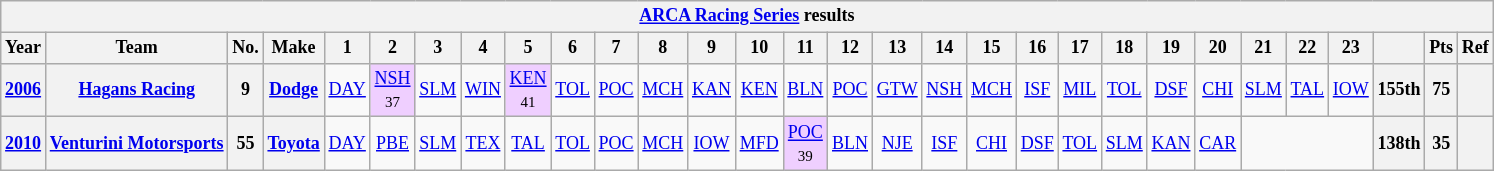<table class="wikitable" style="text-align:center; font-size:75%">
<tr>
<th colspan=45><a href='#'>ARCA Racing Series</a> results</th>
</tr>
<tr>
<th>Year</th>
<th>Team</th>
<th>No.</th>
<th>Make</th>
<th>1</th>
<th>2</th>
<th>3</th>
<th>4</th>
<th>5</th>
<th>6</th>
<th>7</th>
<th>8</th>
<th>9</th>
<th>10</th>
<th>11</th>
<th>12</th>
<th>13</th>
<th>14</th>
<th>15</th>
<th>16</th>
<th>17</th>
<th>18</th>
<th>19</th>
<th>20</th>
<th>21</th>
<th>22</th>
<th>23</th>
<th></th>
<th>Pts</th>
<th>Ref</th>
</tr>
<tr>
<th><a href='#'>2006</a></th>
<th><a href='#'>Hagans Racing</a></th>
<th>9</th>
<th><a href='#'>Dodge</a></th>
<td><a href='#'>DAY</a></td>
<td style="background:#EFCFFF;"><a href='#'>NSH</a><br><small>37</small></td>
<td><a href='#'>SLM</a></td>
<td><a href='#'>WIN</a></td>
<td style="background:#EFCFFF;"><a href='#'>KEN</a><br><small>41</small></td>
<td><a href='#'>TOL</a></td>
<td><a href='#'>POC</a></td>
<td><a href='#'>MCH</a></td>
<td><a href='#'>KAN</a></td>
<td><a href='#'>KEN</a></td>
<td><a href='#'>BLN</a></td>
<td><a href='#'>POC</a></td>
<td><a href='#'>GTW</a></td>
<td><a href='#'>NSH</a></td>
<td><a href='#'>MCH</a></td>
<td><a href='#'>ISF</a></td>
<td><a href='#'>MIL</a></td>
<td><a href='#'>TOL</a></td>
<td><a href='#'>DSF</a></td>
<td><a href='#'>CHI</a></td>
<td><a href='#'>SLM</a></td>
<td><a href='#'>TAL</a></td>
<td><a href='#'>IOW</a></td>
<th>155th</th>
<th>75</th>
<th></th>
</tr>
<tr>
<th><a href='#'>2010</a></th>
<th><a href='#'>Venturini Motorsports</a></th>
<th>55</th>
<th><a href='#'>Toyota</a></th>
<td><a href='#'>DAY</a></td>
<td><a href='#'>PBE</a></td>
<td><a href='#'>SLM</a></td>
<td><a href='#'>TEX</a></td>
<td><a href='#'>TAL</a></td>
<td><a href='#'>TOL</a></td>
<td><a href='#'>POC</a></td>
<td><a href='#'>MCH</a></td>
<td><a href='#'>IOW</a></td>
<td><a href='#'>MFD</a></td>
<td style="background:#EFCFFF;"><a href='#'>POC</a><br><small>39</small></td>
<td><a href='#'>BLN</a></td>
<td><a href='#'>NJE</a></td>
<td><a href='#'>ISF</a></td>
<td><a href='#'>CHI</a></td>
<td><a href='#'>DSF</a></td>
<td><a href='#'>TOL</a></td>
<td><a href='#'>SLM</a></td>
<td><a href='#'>KAN</a></td>
<td><a href='#'>CAR</a></td>
<td colspan=3></td>
<th>138th</th>
<th>35</th>
<th></th>
</tr>
</table>
